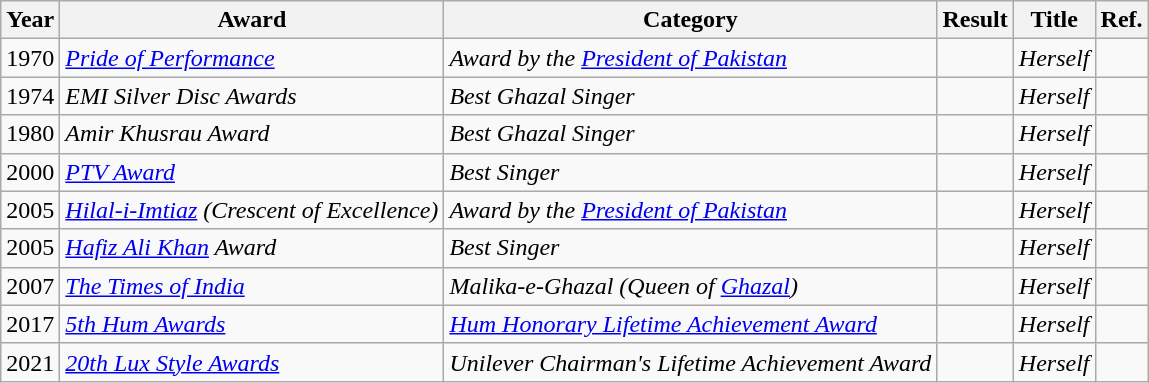<table class="wikitable">
<tr>
<th>Year</th>
<th>Award</th>
<th>Category</th>
<th>Result</th>
<th>Title</th>
<th>Ref.</th>
</tr>
<tr>
<td>1970</td>
<td><em><a href='#'>Pride of Performance</a></em></td>
<td><em>Award by the <a href='#'>President of Pakistan</a></em></td>
<td></td>
<td><em>Herself</em></td>
<td></td>
</tr>
<tr>
<td>1974</td>
<td><em>EMI Silver Disc Awards</em></td>
<td><em>Best Ghazal Singer</em></td>
<td></td>
<td><em>Herself</em></td>
<td></td>
</tr>
<tr>
<td>1980</td>
<td><em>Amir Khusrau Award</em></td>
<td><em>Best Ghazal Singer</em></td>
<td></td>
<td><em>Herself</em></td>
<td></td>
</tr>
<tr>
<td>2000</td>
<td><em><a href='#'>PTV Award</a></em></td>
<td><em>Best Singer</em></td>
<td></td>
<td><em>Herself</em></td>
<td></td>
</tr>
<tr>
<td>2005</td>
<td><em><a href='#'>Hilal-i-Imtiaz</a> (Crescent of Excellence)</em></td>
<td><em>Award by the <a href='#'>President of Pakistan</a></em></td>
<td></td>
<td><em>Herself</em></td>
<td></td>
</tr>
<tr>
<td>2005</td>
<td><em><a href='#'>Hafiz Ali Khan</a> Award</em></td>
<td><em>Best Singer</em></td>
<td></td>
<td><em>Herself</em></td>
<td></td>
</tr>
<tr>
<td>2007</td>
<td><em><a href='#'>The Times of India</a></em></td>
<td><em>Malika-e-Ghazal</em> <em>(Queen of <a href='#'>Ghazal</a>)</em></td>
<td></td>
<td><em>Herself</em></td>
<td></td>
</tr>
<tr>
<td>2017</td>
<td><em><a href='#'>5th Hum Awards</a></em></td>
<td><em><a href='#'>Hum Honorary Lifetime Achievement Award</a></em></td>
<td></td>
<td><em>Herself</em></td>
<td></td>
</tr>
<tr>
<td>2021</td>
<td><em><a href='#'>20th Lux Style Awards</a></em></td>
<td><em>Unilever Chairman's Lifetime Achievement Award</em></td>
<td></td>
<td><em>Herself</em></td>
<td></td>
</tr>
</table>
